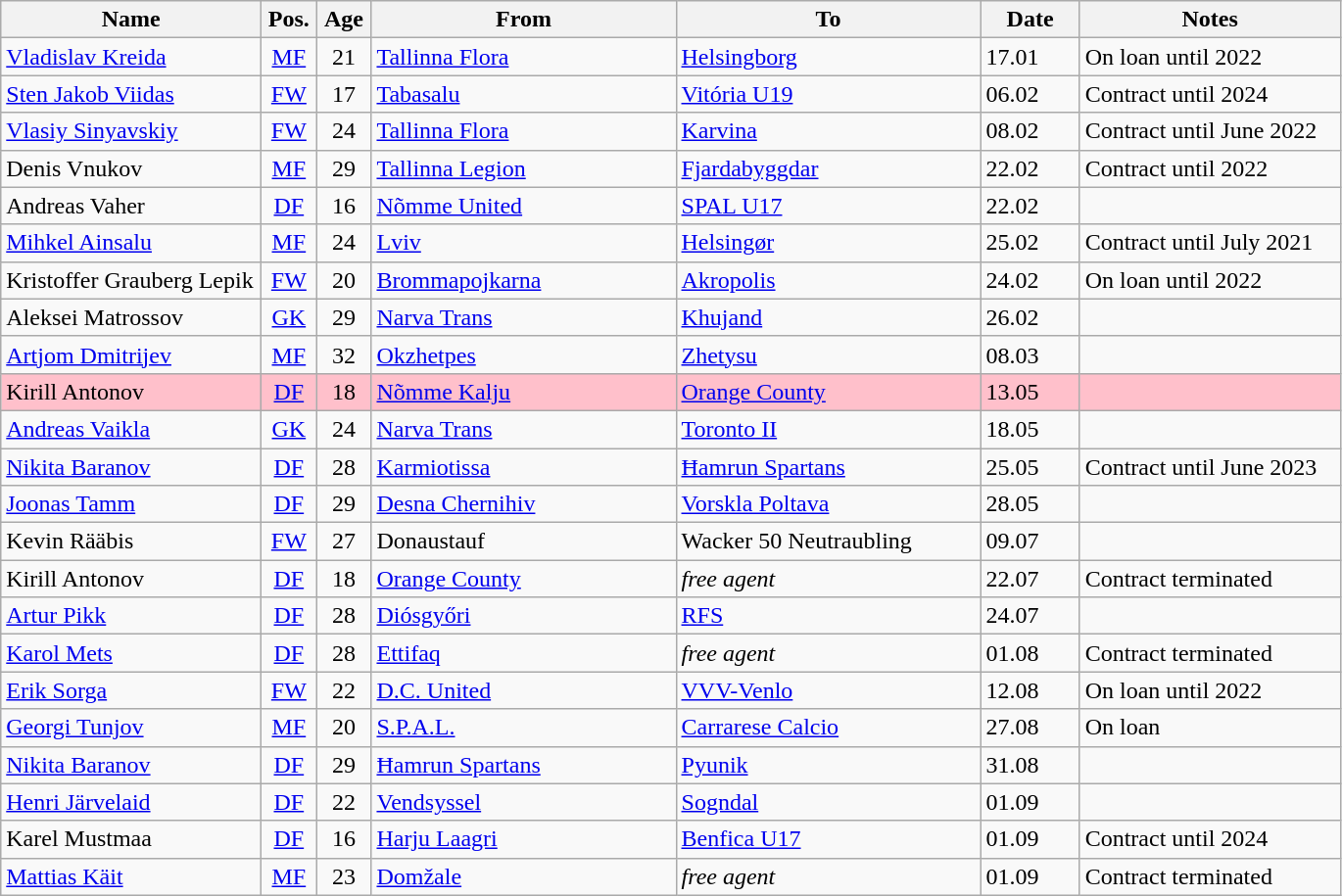<table class="wikitable collapsed">
<tr>
<th width=170px>Name</th>
<th width= 30px>Pos.</th>
<th width= 30px>Age</th>
<th width=200px>From</th>
<th width=200px>To</th>
<th width= 60px>Date</th>
<th width=170px>Notes</th>
</tr>
<tr>
<td><a href='#'>Vladislav Kreida</a></td>
<td align=center><a href='#'>MF</a></td>
<td align=center>21</td>
<td><a href='#'>Tallinna Flora</a></td>
<td> <a href='#'>Helsingborg</a></td>
<td>17.01</td>
<td>On loan until 2022</td>
</tr>
<tr>
<td><a href='#'>Sten Jakob Viidas</a></td>
<td align=center><a href='#'>FW</a></td>
<td align=center>17</td>
<td><a href='#'>Tabasalu</a></td>
<td> <a href='#'>Vitória U19</a></td>
<td>06.02</td>
<td>Contract until 2024</td>
</tr>
<tr>
<td><a href='#'>Vlasiy Sinyavskiy</a></td>
<td align=center><a href='#'>FW</a></td>
<td align=center>24</td>
<td><a href='#'>Tallinna Flora</a></td>
<td> <a href='#'>Karvina</a></td>
<td>08.02</td>
<td>Contract until June 2022</td>
</tr>
<tr>
<td>Denis Vnukov</td>
<td align=center><a href='#'>MF</a></td>
<td align=center>29</td>
<td><a href='#'>Tallinna Legion</a></td>
<td> <a href='#'>Fjardabyggdar</a></td>
<td>22.02</td>
<td>Contract until 2022</td>
</tr>
<tr>
<td>Andreas Vaher</td>
<td align=center><a href='#'>DF</a></td>
<td align=center>16</td>
<td><a href='#'>Nõmme United</a></td>
<td> <a href='#'>SPAL U17</a></td>
<td>22.02</td>
<td></td>
</tr>
<tr>
<td><a href='#'>Mihkel Ainsalu</a></td>
<td align=center><a href='#'>MF</a></td>
<td align=center>24</td>
<td> <a href='#'>Lviv</a></td>
<td> <a href='#'>Helsingør</a></td>
<td>25.02</td>
<td>Contract until July 2021</td>
</tr>
<tr>
<td>Kristoffer Grauberg Lepik</td>
<td align=center><a href='#'>FW</a></td>
<td align=center>20</td>
<td> <a href='#'>Brommapojkarna</a></td>
<td> <a href='#'>Akropolis</a></td>
<td>24.02</td>
<td>On loan until 2022</td>
</tr>
<tr>
<td>Aleksei Matrossov</td>
<td align=center><a href='#'>GK</a></td>
<td align=center>29</td>
<td><a href='#'>Narva Trans</a></td>
<td> <a href='#'>Khujand</a></td>
<td>26.02</td>
<td></td>
</tr>
<tr>
<td><a href='#'>Artjom Dmitrijev</a></td>
<td align=center><a href='#'>MF</a></td>
<td align=center>32</td>
<td> <a href='#'>Okzhetpes</a></td>
<td> <a href='#'>Zhetysu</a></td>
<td>08.03</td>
<td></td>
</tr>
<tr>
<td style="background:pink;">Kirill Antonov</td>
<td style="background:pink;" align=center><a href='#'>DF</a></td>
<td style="background:pink;" align=center>18</td>
<td style="background:pink;"><a href='#'>Nõmme Kalju</a></td>
<td style="background:pink;"> <a href='#'>Orange County</a></td>
<td style="background:pink;">13.05</td>
<td style="background:pink;"></td>
</tr>
<tr>
<td><a href='#'>Andreas Vaikla</a></td>
<td align=center><a href='#'>GK</a></td>
<td align=center>24</td>
<td><a href='#'>Narva Trans</a></td>
<td> <a href='#'>Toronto II</a></td>
<td>18.05</td>
<td></td>
</tr>
<tr>
<td><a href='#'>Nikita Baranov</a></td>
<td align=center><a href='#'>DF</a></td>
<td align=center>28</td>
<td> <a href='#'>Karmiotissa</a></td>
<td> <a href='#'>Ħamrun Spartans</a></td>
<td>25.05</td>
<td>Contract until June 2023</td>
</tr>
<tr>
<td><a href='#'>Joonas Tamm</a></td>
<td align=center><a href='#'>DF</a></td>
<td align=center>29</td>
<td> <a href='#'>Desna Chernihiv</a></td>
<td> <a href='#'>Vorskla Poltava</a></td>
<td>28.05</td>
<td></td>
</tr>
<tr>
<td>Kevin Rääbis</td>
<td align=center><a href='#'>FW</a></td>
<td align=center>27</td>
<td> Donaustauf</td>
<td> Wacker 50 Neutraubling</td>
<td>09.07</td>
<td></td>
</tr>
<tr>
<td>Kirill Antonov</td>
<td align=center><a href='#'>DF</a></td>
<td align=center>18</td>
<td> <a href='#'>Orange County</a></td>
<td><em>free agent</em></td>
<td>22.07</td>
<td>Contract terminated</td>
</tr>
<tr>
<td><a href='#'>Artur Pikk</a></td>
<td align=center><a href='#'>DF</a></td>
<td align=center>28</td>
<td> <a href='#'>Diósgyőri</a></td>
<td> <a href='#'>RFS</a></td>
<td>24.07</td>
<td></td>
</tr>
<tr>
<td><a href='#'>Karol Mets</a></td>
<td align=center><a href='#'>DF</a></td>
<td align=center>28</td>
<td> <a href='#'>Ettifaq</a></td>
<td><em>free agent</em></td>
<td>01.08</td>
<td>Contract terminated</td>
</tr>
<tr>
<td><a href='#'>Erik Sorga</a></td>
<td align=center><a href='#'>FW</a></td>
<td align=center>22</td>
<td> <a href='#'>D.C. United</a></td>
<td> <a href='#'>VVV-Venlo</a></td>
<td>12.08</td>
<td>On loan until 2022</td>
</tr>
<tr>
<td><a href='#'>Georgi Tunjov</a></td>
<td align=center><a href='#'>MF</a></td>
<td align=center>20</td>
<td> <a href='#'>S.P.A.L.</a></td>
<td> <a href='#'>Carrarese Calcio</a></td>
<td>27.08</td>
<td>On loan</td>
</tr>
<tr>
<td><a href='#'>Nikita Baranov</a></td>
<td align=center><a href='#'>DF</a></td>
<td align=center>29</td>
<td> <a href='#'>Ħamrun Spartans</a></td>
<td> <a href='#'>Pyunik</a></td>
<td>31.08</td>
<td></td>
</tr>
<tr>
<td><a href='#'>Henri Järvelaid</a></td>
<td align=center><a href='#'>DF</a></td>
<td align=center>22</td>
<td> <a href='#'>Vendsyssel</a></td>
<td> <a href='#'>Sogndal</a></td>
<td>01.09</td>
<td></td>
</tr>
<tr>
<td>Karel Mustmaa</td>
<td align=center><a href='#'>DF</a></td>
<td align=center>16</td>
<td><a href='#'>Harju Laagri</a></td>
<td> <a href='#'>Benfica U17</a></td>
<td>01.09</td>
<td>Contract until 2024</td>
</tr>
<tr>
<td><a href='#'>Mattias Käit</a></td>
<td align=center><a href='#'>MF</a></td>
<td align=center>23</td>
<td> <a href='#'>Domžale</a></td>
<td><em>free agent</em></td>
<td>01.09</td>
<td>Contract terminated</td>
</tr>
</table>
